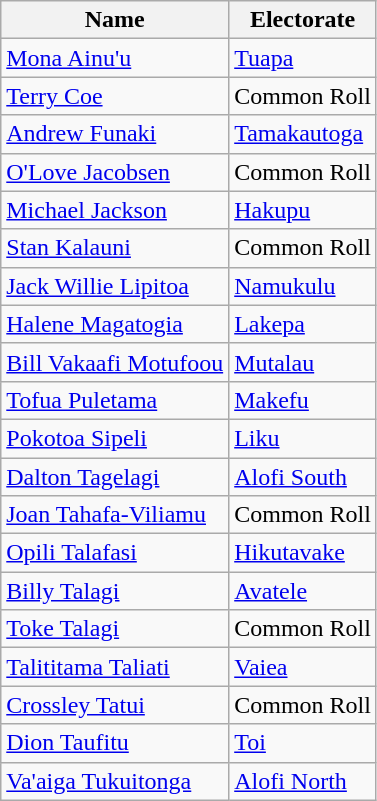<table class="wikitable sortable">
<tr>
<th>Name</th>
<th>Electorate</th>
</tr>
<tr>
<td><a href='#'>Mona Ainu'u</a></td>
<td><a href='#'>Tuapa</a></td>
</tr>
<tr>
<td><a href='#'>Terry Coe</a></td>
<td>Common Roll</td>
</tr>
<tr>
<td><a href='#'>Andrew Funaki</a></td>
<td><a href='#'>Tamakautoga</a></td>
</tr>
<tr>
<td><a href='#'>O'Love Jacobsen</a></td>
<td>Common Roll</td>
</tr>
<tr>
<td><a href='#'>Michael Jackson</a></td>
<td><a href='#'>Hakupu</a></td>
</tr>
<tr>
<td><a href='#'>Stan Kalauni</a></td>
<td>Common Roll</td>
</tr>
<tr>
<td><a href='#'>Jack Willie Lipitoa</a></td>
<td><a href='#'>Namukulu</a></td>
</tr>
<tr>
<td><a href='#'>Halene Magatogia</a></td>
<td><a href='#'>Lakepa</a></td>
</tr>
<tr>
<td><a href='#'>Bill Vakaafi Motufoou</a></td>
<td><a href='#'>Mutalau</a></td>
</tr>
<tr>
<td><a href='#'>Tofua Puletama</a></td>
<td><a href='#'>Makefu</a></td>
</tr>
<tr>
<td><a href='#'>Pokotoa Sipeli</a></td>
<td><a href='#'>Liku</a></td>
</tr>
<tr>
<td><a href='#'>Dalton Tagelagi</a></td>
<td><a href='#'>Alofi South</a></td>
</tr>
<tr>
<td><a href='#'>Joan Tahafa-Viliamu</a></td>
<td>Common Roll</td>
</tr>
<tr>
<td><a href='#'>Opili Talafasi</a></td>
<td><a href='#'>Hikutavake</a></td>
</tr>
<tr>
<td><a href='#'>Billy Talagi</a></td>
<td><a href='#'>Avatele</a></td>
</tr>
<tr>
<td><a href='#'>Toke Talagi</a></td>
<td>Common Roll</td>
</tr>
<tr>
<td><a href='#'>Talititama Taliati</a></td>
<td><a href='#'>Vaiea</a></td>
</tr>
<tr>
<td><a href='#'>Crossley Tatui</a></td>
<td>Common Roll</td>
</tr>
<tr>
<td><a href='#'>Dion Taufitu</a></td>
<td><a href='#'>Toi</a></td>
</tr>
<tr>
<td><a href='#'>Va'aiga Tukuitonga</a></td>
<td><a href='#'>Alofi North</a></td>
</tr>
</table>
